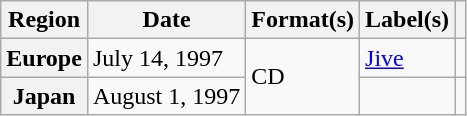<table class="wikitable plainrowheaders">
<tr>
<th scope="col">Region</th>
<th scope="col">Date</th>
<th scope="col">Format(s)</th>
<th scope="col">Label(s)</th>
<th scope="col"></th>
</tr>
<tr>
<th scope="row">Europe</th>
<td>July 14, 1997</td>
<td rowspan="2">CD</td>
<td><a href='#'>Jive</a></td>
<td></td>
</tr>
<tr>
<th scope="row">Japan</th>
<td>August 1, 1997</td>
<td></td>
<td></td>
</tr>
</table>
